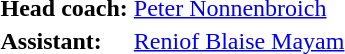<table>
<tr>
<td><strong>Head coach:</strong></td>
<td><a href='#'>Peter Nonnenbroich</a></td>
</tr>
<tr>
<td><strong>Assistant:</strong></td>
<td><a href='#'>Reniof Blaise Mayam</a></td>
</tr>
</table>
